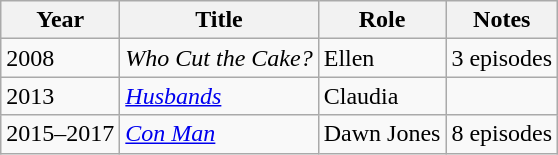<table class="wikitable">
<tr>
<th>Year</th>
<th>Title</th>
<th>Role</th>
<th>Notes</th>
</tr>
<tr>
<td>2008</td>
<td><em>Who Cut the Cake?</em></td>
<td>Ellen</td>
<td>3 episodes</td>
</tr>
<tr>
<td>2013</td>
<td><em><a href='#'>Husbands</a></em></td>
<td>Claudia</td>
<td></td>
</tr>
<tr>
<td>2015–2017</td>
<td><em><a href='#'>Con Man</a></em></td>
<td>Dawn Jones</td>
<td>8 episodes</td>
</tr>
</table>
